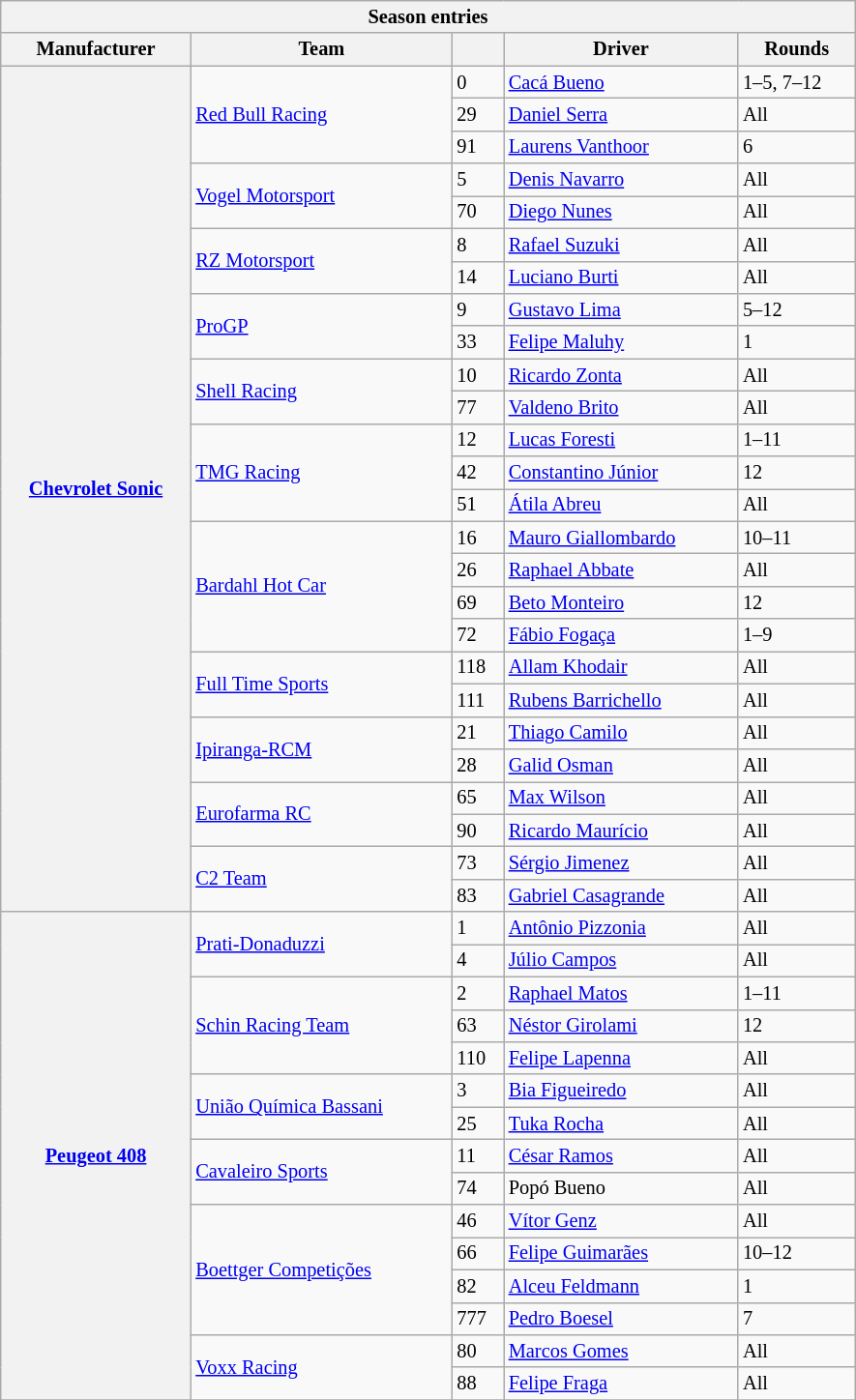<table class="wikitable" width=57.5% style="font-size: 85%; max-width: 590px">
<tr>
<th colspan="5">Season entries</th>
</tr>
<tr>
<th>Manufacturer</th>
<th>Team</th>
<th></th>
<th>Driver</th>
<th>Rounds</th>
</tr>
<tr>
<th rowspan=26><a href='#'>Chevrolet Sonic</a></th>
<td rowspan=3><a href='#'>Red Bull Racing</a></td>
<td>0</td>
<td> <a href='#'>Cacá Bueno</a></td>
<td>1–5, 7–12</td>
</tr>
<tr>
<td>29</td>
<td> <a href='#'>Daniel Serra</a></td>
<td>All</td>
</tr>
<tr>
<td>91</td>
<td> <a href='#'>Laurens Vanthoor</a></td>
<td>6</td>
</tr>
<tr>
<td rowspan=2><a href='#'>Vogel Motorsport</a></td>
<td>5</td>
<td> <a href='#'>Denis Navarro</a></td>
<td>All</td>
</tr>
<tr>
<td>70</td>
<td> <a href='#'>Diego Nunes</a></td>
<td>All</td>
</tr>
<tr>
<td rowspan=2><a href='#'>RZ Motorsport</a></td>
<td>8</td>
<td> <a href='#'>Rafael Suzuki</a></td>
<td>All</td>
</tr>
<tr>
<td>14</td>
<td> <a href='#'>Luciano Burti</a></td>
<td>All</td>
</tr>
<tr>
<td rowspan=2><a href='#'>ProGP</a></td>
<td>9</td>
<td> <a href='#'>Gustavo Lima</a></td>
<td>5–12</td>
</tr>
<tr>
<td>33</td>
<td> <a href='#'>Felipe Maluhy</a></td>
<td>1</td>
</tr>
<tr>
<td rowspan=2><a href='#'>Shell Racing</a></td>
<td>10</td>
<td> <a href='#'>Ricardo Zonta</a></td>
<td>All</td>
</tr>
<tr>
<td>77</td>
<td> <a href='#'>Valdeno Brito</a></td>
<td>All</td>
</tr>
<tr>
<td rowspan=3><a href='#'>TMG Racing</a></td>
<td>12</td>
<td> <a href='#'>Lucas Foresti</a></td>
<td>1–11</td>
</tr>
<tr>
<td>42</td>
<td> <a href='#'>Constantino Júnior</a></td>
<td>12</td>
</tr>
<tr>
<td>51</td>
<td> <a href='#'>Átila Abreu</a></td>
<td>All</td>
</tr>
<tr>
<td rowspan=4><a href='#'>Bardahl Hot Car</a></td>
<td>16</td>
<td> <a href='#'>Mauro Giallombardo</a></td>
<td>10–11</td>
</tr>
<tr>
<td>26</td>
<td> <a href='#'>Raphael Abbate</a></td>
<td>All</td>
</tr>
<tr>
<td>69</td>
<td> <a href='#'>Beto Monteiro</a></td>
<td>12</td>
</tr>
<tr>
<td>72</td>
<td> <a href='#'>Fábio Fogaça</a></td>
<td>1–9</td>
</tr>
<tr>
<td rowspan=2><a href='#'>Full Time Sports</a></td>
<td>118</td>
<td> <a href='#'>Allam Khodair</a></td>
<td>All</td>
</tr>
<tr>
<td>111</td>
<td> <a href='#'>Rubens Barrichello</a></td>
<td>All</td>
</tr>
<tr>
<td rowspan=2><a href='#'>Ipiranga-RCM</a></td>
<td>21</td>
<td> <a href='#'>Thiago Camilo</a></td>
<td>All</td>
</tr>
<tr>
<td>28</td>
<td> <a href='#'>Galid Osman</a></td>
<td>All</td>
</tr>
<tr>
<td rowspan=2><a href='#'>Eurofarma RC</a></td>
<td>65</td>
<td> <a href='#'>Max Wilson</a></td>
<td>All</td>
</tr>
<tr>
<td>90</td>
<td> <a href='#'>Ricardo Maurício</a></td>
<td>All</td>
</tr>
<tr>
<td rowspan=2><a href='#'>C2 Team</a></td>
<td>73</td>
<td> <a href='#'>Sérgio Jimenez</a></td>
<td>All</td>
</tr>
<tr>
<td>83</td>
<td> <a href='#'>Gabriel Casagrande</a></td>
<td>All</td>
</tr>
<tr>
<th rowspan=15><a href='#'>Peugeot 408</a></th>
<td rowspan=2><a href='#'>Prati-Donaduzzi</a></td>
<td>1</td>
<td> <a href='#'>Antônio Pizzonia</a></td>
<td>All</td>
</tr>
<tr>
<td>4</td>
<td> <a href='#'>Júlio Campos</a></td>
<td>All</td>
</tr>
<tr>
<td rowspan=3><a href='#'>Schin Racing Team</a></td>
<td>2</td>
<td> <a href='#'>Raphael Matos</a></td>
<td>1–11</td>
</tr>
<tr>
<td>63</td>
<td> <a href='#'>Néstor Girolami</a></td>
<td>12</td>
</tr>
<tr>
<td>110</td>
<td> <a href='#'>Felipe Lapenna</a></td>
<td>All</td>
</tr>
<tr>
<td rowspan=2><a href='#'>União Química Bassani</a></td>
<td>3</td>
<td> <a href='#'>Bia Figueiredo</a></td>
<td>All</td>
</tr>
<tr>
<td>25</td>
<td> <a href='#'>Tuka Rocha</a></td>
<td>All</td>
</tr>
<tr>
<td rowspan=2><a href='#'>Cavaleiro Sports</a></td>
<td>11</td>
<td> <a href='#'>César Ramos</a></td>
<td>All</td>
</tr>
<tr>
<td>74</td>
<td> Popó Bueno</td>
<td>All</td>
</tr>
<tr>
<td rowspan=4><a href='#'>Boettger Competições</a></td>
<td>46</td>
<td> <a href='#'>Vítor Genz</a></td>
<td>All</td>
</tr>
<tr>
<td>66</td>
<td> <a href='#'>Felipe Guimarães</a></td>
<td>10–12</td>
</tr>
<tr>
<td>82</td>
<td> <a href='#'>Alceu Feldmann</a></td>
<td>1</td>
</tr>
<tr>
<td>777</td>
<td> <a href='#'>Pedro Boesel</a></td>
<td>7</td>
</tr>
<tr>
<td rowspan=2><a href='#'>Voxx Racing</a></td>
<td>80</td>
<td> <a href='#'>Marcos Gomes</a></td>
<td>All</td>
</tr>
<tr>
<td>88</td>
<td> <a href='#'>Felipe Fraga</a></td>
<td>All</td>
</tr>
<tr>
</tr>
</table>
